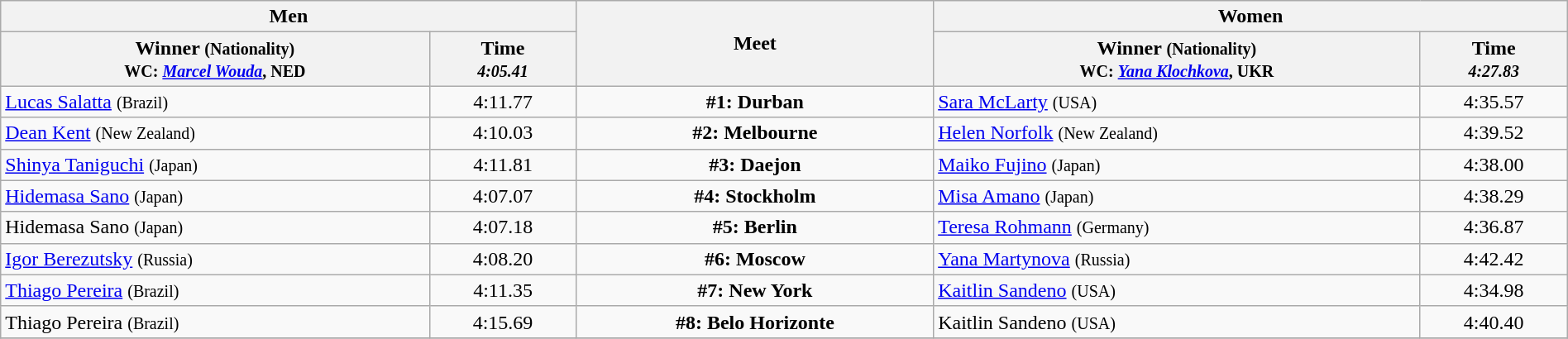<table class=wikitable width=100%>
<tr>
<th colspan="2">Men</th>
<th rowspan="2">Meet</th>
<th colspan="2">Women</th>
</tr>
<tr>
<th>Winner <small>(Nationality)<br>WC: <em><a href='#'>Marcel Wouda</a></em>, NED</small></th>
<th>Time<br><small><em>4:05.41</em></small></th>
<th>Winner <small>(Nationality)<br>WC: <em><a href='#'>Yana Klochkova</a></em>, UKR</small></th>
<th>Time<br><small><em>4:27.83</em></small></th>
</tr>
<tr>
<td> <a href='#'>Lucas Salatta</a> <small>(Brazil)</small></td>
<td align=center>4:11.77</td>
<td align=center><strong>#1: Durban</strong></td>
<td> <a href='#'>Sara McLarty</a> <small>(USA)</small></td>
<td align=center>4:35.57</td>
</tr>
<tr>
<td> <a href='#'>Dean Kent</a> <small>(New Zealand)</small></td>
<td align=center>4:10.03</td>
<td align=center><strong>#2: Melbourne</strong></td>
<td> <a href='#'>Helen Norfolk</a> <small>(New Zealand)</small></td>
<td align=center>4:39.52</td>
</tr>
<tr>
<td> <a href='#'>Shinya Taniguchi</a> <small>(Japan)</small></td>
<td align=center>4:11.81</td>
<td align=center><strong>#3: Daejon</strong></td>
<td> <a href='#'>Maiko Fujino</a> <small>(Japan)</small></td>
<td align=center>4:38.00</td>
</tr>
<tr>
<td> <a href='#'>Hidemasa Sano</a> <small>(Japan)</small></td>
<td align=center>4:07.07</td>
<td align=center><strong>#4: Stockholm</strong></td>
<td> <a href='#'>Misa Amano</a> <small>(Japan)</small></td>
<td align=center>4:38.29</td>
</tr>
<tr>
<td> Hidemasa Sano <small>(Japan)</small></td>
<td align=center>4:07.18</td>
<td align=center><strong>#5: Berlin</strong></td>
<td> <a href='#'>Teresa Rohmann</a> <small>(Germany)</small></td>
<td align=center>4:36.87</td>
</tr>
<tr>
<td> <a href='#'>Igor Berezutsky</a> <small>(Russia)</small></td>
<td align=center>4:08.20</td>
<td align=center><strong>#6: Moscow</strong></td>
<td> <a href='#'>Yana Martynova</a> <small>(Russia)</small></td>
<td align=center>4:42.42</td>
</tr>
<tr>
<td> <a href='#'>Thiago Pereira</a> <small>(Brazil)</small></td>
<td align=center>4:11.35</td>
<td align=center><strong>#7: New York</strong></td>
<td> <a href='#'>Kaitlin Sandeno</a> <small>(USA)</small></td>
<td align=center>4:34.98</td>
</tr>
<tr>
<td> Thiago Pereira <small>(Brazil)</small></td>
<td align=center>4:15.69</td>
<td align=center><strong>#8: Belo Horizonte</strong></td>
<td> Kaitlin Sandeno <small>(USA)</small></td>
<td align=center>4:40.40</td>
</tr>
<tr>
</tr>
</table>
